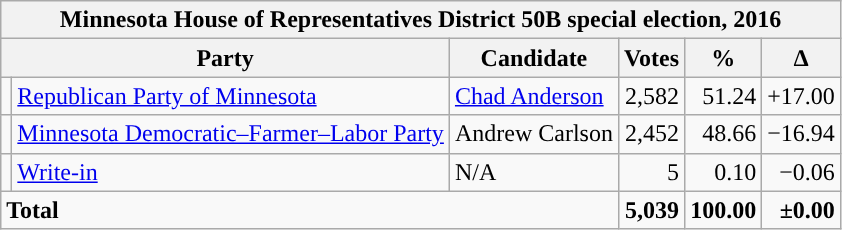<table class="wikitable">
<tr>
<th colspan="6">Minnesota House of Representatives District 50B special election, 2016</th>
</tr>
<tr>
<th colspan="2">Party</th>
<th>Candidate</th>
<th>Votes</th>
<th>%</th>
<th>∆</th>
</tr>
<tr>
<td style="background-color:"></td>
<td><a href='#'>Republican Party of Minnesota</a></td>
<td><a href='#'>Chad Anderson</a></td>
<td align="right">2,582</td>
<td align="right">51.24</td>
<td align="right">+17.00</td>
</tr>
<tr>
<td style="background-color:"></td>
<td><a href='#'>Minnesota Democratic–Farmer–Labor Party</a></td>
<td>Andrew Carlson</td>
<td align="right">2,452</td>
<td align="right">48.66</td>
<td align="right">−16.94</td>
</tr>
<tr>
<td style="background-color:"></td>
<td><a href='#'>Write-in</a></td>
<td>N/A</td>
<td align="right">5</td>
<td align="right">0.10</td>
<td align="right">−0.06</td>
</tr>
<tr>
<td colspan="3"><strong>Total</strong></td>
<td align="right"><strong>5,039</strong></td>
<td align="right"><strong>100.00</strong></td>
<td align="right"><strong>±0.00</strong></td>
</tr>
</table>
